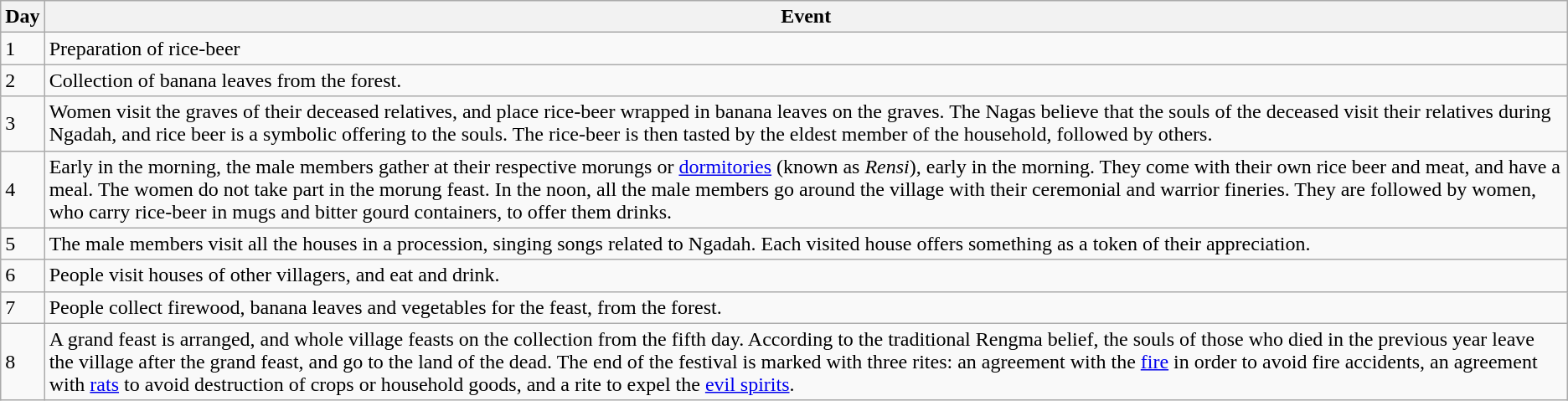<table class="wikitable">
<tr>
<th>Day</th>
<th>Event</th>
</tr>
<tr>
<td>1</td>
<td>Preparation of rice-beer</td>
</tr>
<tr>
<td>2</td>
<td>Collection of banana leaves from the forest.</td>
</tr>
<tr>
<td>3</td>
<td>Women visit the graves of their deceased relatives, and place rice-beer wrapped in banana leaves on the graves. The Nagas believe that the souls of the deceased visit their relatives during Ngadah, and rice beer is a symbolic offering to the souls. The rice-beer is then tasted by the eldest member of the household, followed by others.</td>
</tr>
<tr>
<td>4</td>
<td>Early in the morning, the male members gather at their respective morungs or <a href='#'>dormitories</a> (known as <em>Rensi</em>), early in the morning. They come with their own rice beer and meat, and have a meal. The women do not take part in the morung feast. In the noon, all the male members go around the village with their ceremonial and warrior fineries. They are followed by women, who carry rice-beer in mugs and bitter gourd containers, to offer them drinks.</td>
</tr>
<tr>
<td>5</td>
<td>The male members visit all the houses in a procession, singing songs related to Ngadah. Each visited house offers something as a token of their appreciation.</td>
</tr>
<tr>
<td>6</td>
<td>People visit houses of other villagers, and eat and drink.</td>
</tr>
<tr>
<td>7</td>
<td>People collect firewood, banana leaves and vegetables for the feast, from the forest.</td>
</tr>
<tr>
<td>8</td>
<td>A grand feast is arranged, and whole village feasts on the collection from the fifth day. According to the traditional Rengma belief, the souls of those who died in the previous year leave the village after the grand feast, and go to the land of the dead. The end of the festival is marked with three rites: an agreement with the <a href='#'>fire</a> in order to avoid fire accidents, an agreement with <a href='#'>rats</a> to avoid destruction of crops or household goods, and a rite to expel the <a href='#'>evil spirits</a>.</td>
</tr>
</table>
